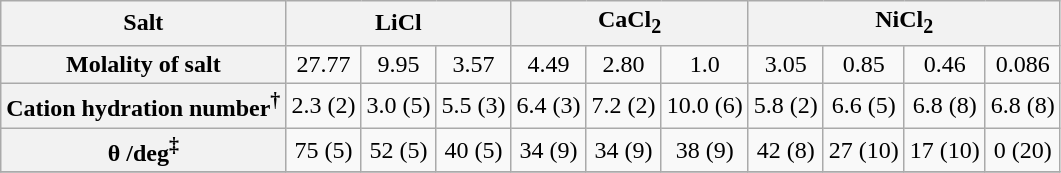<table class="wikitable" style=text-align:center>
<tr>
<th>Salt</th>
<th colspan="3">LiCl</th>
<th colspan="3">CaCl<sub>2</sub></th>
<th colspan="4">NiCl<sub>2</sub></th>
</tr>
<tr>
<th>Molality of salt</th>
<td>27.77</td>
<td>9.95</td>
<td>3.57</td>
<td>4.49</td>
<td>2.80</td>
<td>1.0</td>
<td>3.05</td>
<td>0.85</td>
<td>0.46</td>
<td>0.086</td>
</tr>
<tr>
<th>Cation hydration number<sup>†</sup></th>
<td>2.3 (2)</td>
<td>3.0 (5)</td>
<td>5.5 (3)</td>
<td>6.4 (3)</td>
<td>7.2 (2)</td>
<td>10.0 (6)</td>
<td>5.8 (2)</td>
<td>6.6 (5)</td>
<td>6.8 (8)</td>
<td>6.8 (8)</td>
</tr>
<tr>
<th>θ /deg<sup>‡</sup></th>
<td>75 (5)</td>
<td>52 (5)</td>
<td>40 (5)</td>
<td>34 (9)</td>
<td>34 (9)</td>
<td>38 (9)</td>
<td>42 (8)</td>
<td>27 (10)</td>
<td>17 (10)</td>
<td>0 (20)</td>
</tr>
<tr>
</tr>
</table>
